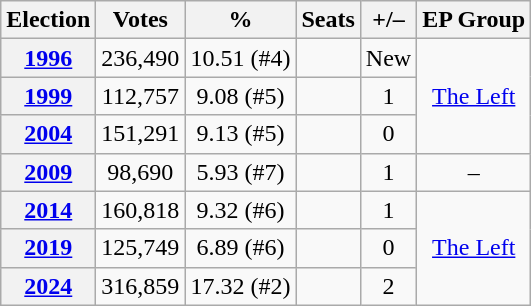<table class="wikitable" style="text-align:center;">
<tr>
<th>Election</th>
<th>Votes</th>
<th>%</th>
<th>Seats</th>
<th>+/–</th>
<th>EP Group</th>
</tr>
<tr>
<th><a href='#'>1996</a></th>
<td>236,490</td>
<td>10.51 (#4)</td>
<td></td>
<td>New</td>
<td rowspan=3><a href='#'>The Left</a></td>
</tr>
<tr>
<th><a href='#'>1999</a></th>
<td>112,757</td>
<td>9.08 (#5)</td>
<td></td>
<td> 1</td>
</tr>
<tr>
<th><a href='#'>2004</a></th>
<td>151,291</td>
<td>9.13 (#5)</td>
<td></td>
<td> 0</td>
</tr>
<tr>
<th><a href='#'>2009</a></th>
<td>98,690</td>
<td>5.93 (#7)</td>
<td></td>
<td> 1</td>
<td>–</td>
</tr>
<tr>
<th><a href='#'>2014</a></th>
<td>160,818</td>
<td>9.32 (#6)</td>
<td></td>
<td> 1</td>
<td rowspan=3><a href='#'>The Left</a></td>
</tr>
<tr>
<th><a href='#'>2019</a></th>
<td>125,749</td>
<td>6.89 (#6)</td>
<td></td>
<td> 0</td>
</tr>
<tr>
<th><a href='#'>2024</a></th>
<td>316,859</td>
<td>17.32 (#2)</td>
<td></td>
<td> 2</td>
</tr>
</table>
